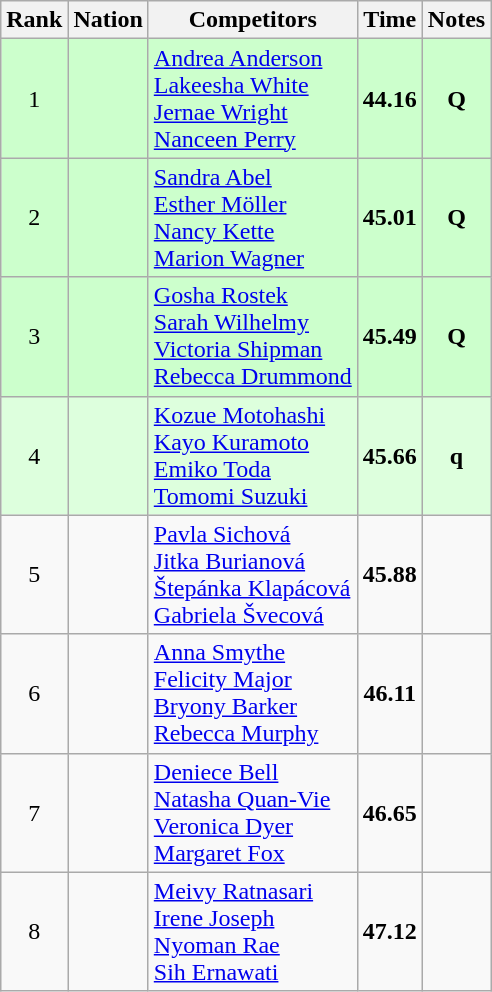<table class="wikitable sortable" style="text-align:center">
<tr>
<th>Rank</th>
<th>Nation</th>
<th>Competitors</th>
<th>Time</th>
<th>Notes</th>
</tr>
<tr bgcolor=ccffcc>
<td>1</td>
<td align=left></td>
<td align=left><a href='#'>Andrea Anderson</a><br><a href='#'>Lakeesha White</a><br><a href='#'>Jernae Wright</a><br><a href='#'>Nanceen Perry</a></td>
<td><strong>44.16</strong></td>
<td><strong>Q</strong></td>
</tr>
<tr bgcolor=ccffcc>
<td>2</td>
<td align=left></td>
<td align=left><a href='#'>Sandra Abel</a><br><a href='#'>Esther Möller</a><br><a href='#'>Nancy Kette</a><br><a href='#'>Marion Wagner</a></td>
<td><strong>45.01</strong></td>
<td><strong>Q</strong></td>
</tr>
<tr bgcolor=ccffcc>
<td>3</td>
<td align=left></td>
<td align=left><a href='#'>Gosha Rostek</a><br><a href='#'>Sarah Wilhelmy</a><br><a href='#'>Victoria Shipman</a><br><a href='#'>Rebecca Drummond</a></td>
<td><strong>45.49</strong></td>
<td><strong>Q</strong></td>
</tr>
<tr bgcolor=ddffdd>
<td>4</td>
<td align=left></td>
<td align=left><a href='#'>Kozue Motohashi</a><br><a href='#'>Kayo Kuramoto</a><br><a href='#'>Emiko Toda</a><br><a href='#'>Tomomi Suzuki</a></td>
<td><strong>45.66</strong></td>
<td><strong>q</strong></td>
</tr>
<tr>
<td>5</td>
<td align=left></td>
<td align=left><a href='#'>Pavla Sichová</a><br><a href='#'>Jitka Burianová</a><br><a href='#'>Štepánka Klapácová</a><br><a href='#'>Gabriela Švecová</a></td>
<td><strong>45.88</strong></td>
<td></td>
</tr>
<tr>
<td>6</td>
<td align=left></td>
<td align=left><a href='#'>Anna Smythe</a><br><a href='#'>Felicity Major</a><br><a href='#'>Bryony Barker</a><br><a href='#'>Rebecca Murphy</a></td>
<td><strong>46.11</strong></td>
<td></td>
</tr>
<tr>
<td>7</td>
<td align=left></td>
<td align=left><a href='#'>Deniece Bell</a><br><a href='#'>Natasha Quan-Vie</a><br><a href='#'>Veronica Dyer</a><br><a href='#'>Margaret Fox</a></td>
<td><strong>46.65</strong></td>
<td></td>
</tr>
<tr>
<td>8</td>
<td align=left></td>
<td align=left><a href='#'>Meivy Ratnasari</a><br><a href='#'>Irene Joseph</a><br><a href='#'>Nyoman Rae</a><br><a href='#'>Sih Ernawati</a></td>
<td><strong>47.12</strong></td>
<td></td>
</tr>
</table>
